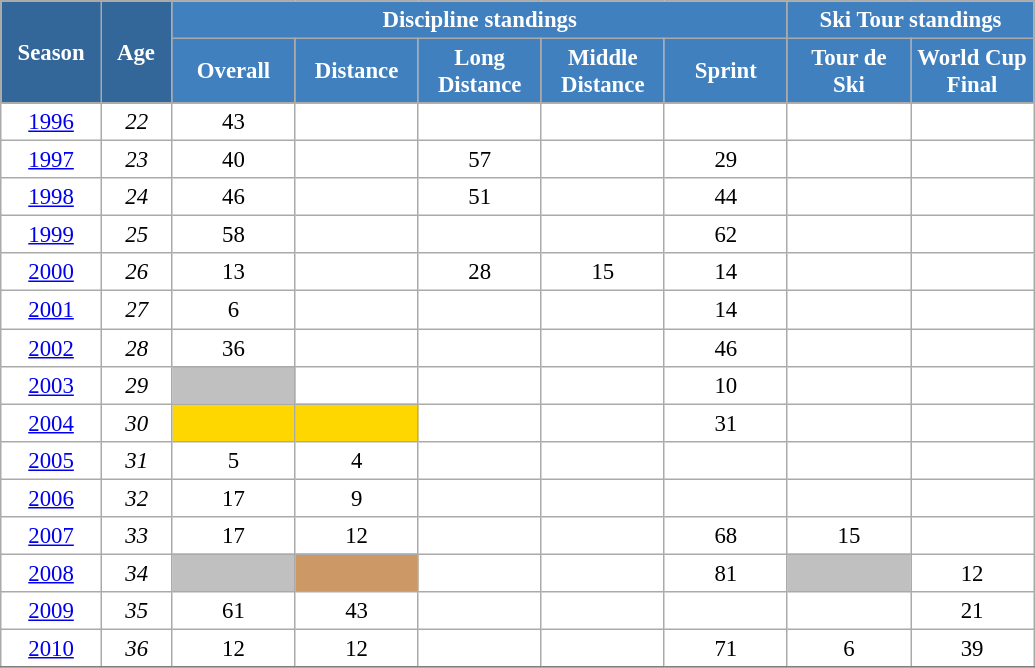<table class="wikitable" style="font-size:95%; text-align:center; border:grey solid 1px; border-collapse:collapse; background:#ffffff;">
<tr>
<th style="background-color:#369; color:white; width:60px;" rowspan="2"> Season </th>
<th style="background-color:#369; color:white; width:40px;" rowspan="2"> Age </th>
<th style="background-color:#4180be; color:white;" colspan="5">Discipline standings</th>
<th style="background-color:#4180be; color:white;" colspan="2">Ski Tour standings</th>
</tr>
<tr>
<th style="background-color:#4180be; color:white; width:75px;">Overall</th>
<th style="background-color:#4180be; color:white; width:75px;">Distance</th>
<th style="background-color:#4180be; color:white; width:75px;">Long Distance</th>
<th style="background-color:#4180be; color:white; width:75px;">Middle Distance</th>
<th style="background-color:#4180be; color:white; width:75px;">Sprint</th>
<th style="background-color:#4180be; color:white; width:75px;">Tour de<br>Ski</th>
<th style="background-color:#4180be; color:white; width:75px;">World Cup<br>Final</th>
</tr>
<tr>
<td><a href='#'>1996</a></td>
<td><em>22</em></td>
<td>43</td>
<td></td>
<td></td>
<td></td>
<td></td>
<td></td>
<td></td>
</tr>
<tr>
<td><a href='#'>1997</a></td>
<td><em>23</em></td>
<td>40</td>
<td></td>
<td>57</td>
<td></td>
<td>29</td>
<td></td>
<td></td>
</tr>
<tr>
<td><a href='#'>1998</a></td>
<td><em>24</em></td>
<td>46</td>
<td></td>
<td>51</td>
<td></td>
<td>44</td>
<td></td>
<td></td>
</tr>
<tr>
<td><a href='#'>1999</a></td>
<td><em>25</em></td>
<td>58</td>
<td></td>
<td></td>
<td></td>
<td>62</td>
<td></td>
<td></td>
</tr>
<tr>
<td><a href='#'>2000</a></td>
<td><em>26</em></td>
<td>13</td>
<td></td>
<td>28</td>
<td>15</td>
<td>14</td>
<td></td>
<td></td>
</tr>
<tr>
<td><a href='#'>2001</a></td>
<td><em>27</em></td>
<td>6</td>
<td></td>
<td></td>
<td></td>
<td>14</td>
<td></td>
<td></td>
</tr>
<tr>
<td><a href='#'>2002</a></td>
<td><em>28</em></td>
<td>36</td>
<td></td>
<td></td>
<td></td>
<td>46</td>
<td></td>
<td></td>
</tr>
<tr>
<td><a href='#'>2003</a></td>
<td><em>29</em></td>
<td style="background:silver;"></td>
<td></td>
<td></td>
<td></td>
<td>10</td>
<td></td>
<td></td>
</tr>
<tr>
<td><a href='#'>2004</a></td>
<td><em>30</em></td>
<td style="background:gold;"></td>
<td style="background:gold;"></td>
<td></td>
<td></td>
<td>31</td>
<td></td>
<td></td>
</tr>
<tr>
<td><a href='#'>2005</a></td>
<td><em>31</em></td>
<td>5</td>
<td>4</td>
<td></td>
<td></td>
<td></td>
<td></td>
<td></td>
</tr>
<tr>
<td><a href='#'>2006</a></td>
<td><em>32</em></td>
<td>17</td>
<td>9</td>
<td></td>
<td></td>
<td></td>
<td></td>
<td></td>
</tr>
<tr>
<td><a href='#'>2007</a></td>
<td><em>33</em></td>
<td>17</td>
<td>12</td>
<td></td>
<td></td>
<td>68</td>
<td>15</td>
<td></td>
</tr>
<tr>
<td><a href='#'>2008</a></td>
<td><em>34</em></td>
<td style="background:silver;"></td>
<td bgcolor="cc9966"></td>
<td></td>
<td></td>
<td>81</td>
<td style="background:silver;"></td>
<td>12</td>
</tr>
<tr>
<td><a href='#'>2009</a></td>
<td><em>35</em></td>
<td>61</td>
<td>43</td>
<td></td>
<td></td>
<td></td>
<td></td>
<td>21</td>
</tr>
<tr>
<td><a href='#'>2010</a></td>
<td><em>36</em></td>
<td>12</td>
<td>12</td>
<td></td>
<td></td>
<td>71</td>
<td>6</td>
<td>39</td>
</tr>
<tr>
</tr>
</table>
